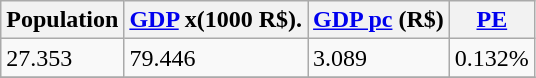<table class="wikitable" border="1">
<tr>
<th>Population</th>
<th><a href='#'>GDP</a> x(1000 R$).</th>
<th><a href='#'>GDP pc</a> (R$)</th>
<th><a href='#'>PE</a></th>
</tr>
<tr>
<td>27.353</td>
<td>79.446</td>
<td>3.089</td>
<td>0.132%</td>
</tr>
<tr>
</tr>
</table>
